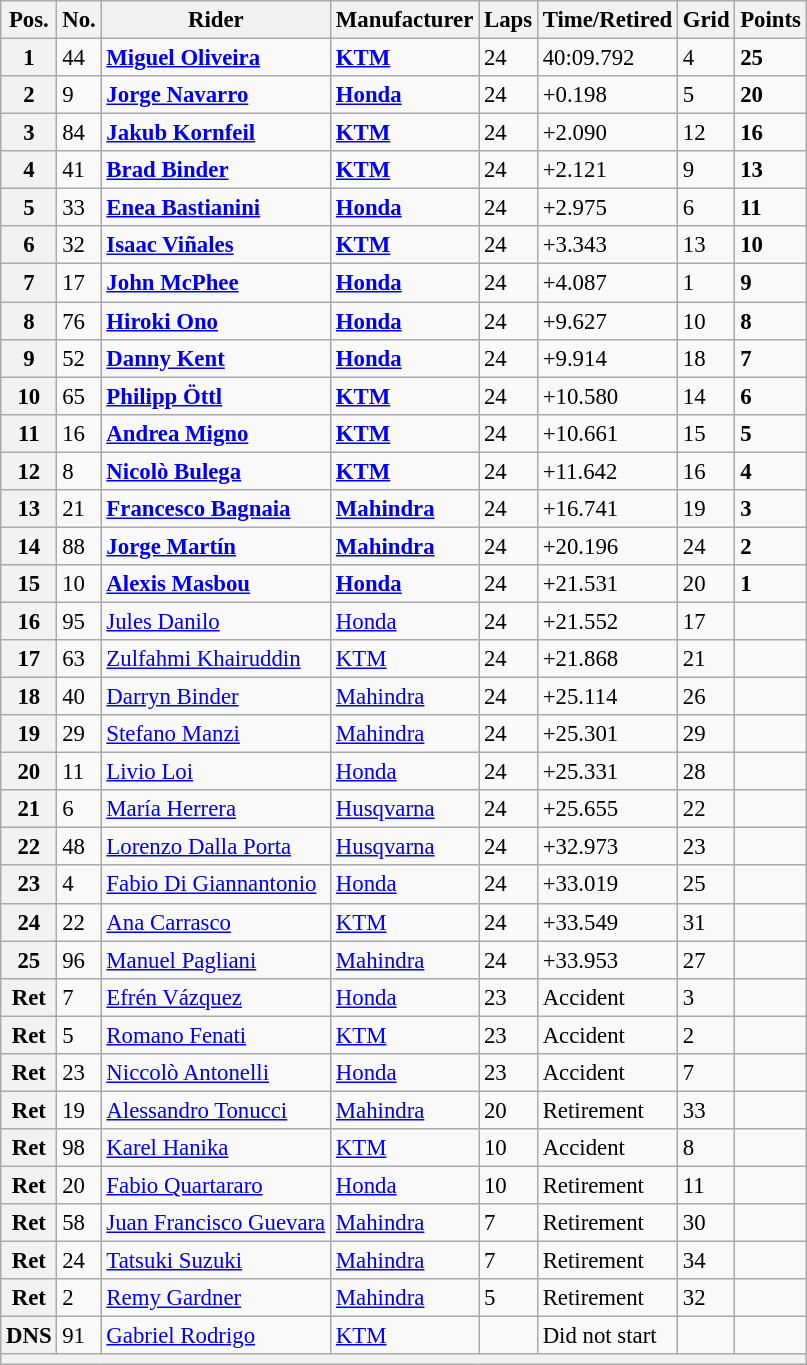<table class="wikitable" style="font-size: 95%;">
<tr>
<th>Pos.</th>
<th>No.</th>
<th>Rider</th>
<th>Manufacturer</th>
<th>Laps</th>
<th>Time/Retired</th>
<th>Grid</th>
<th>Points</th>
</tr>
<tr>
<th>1</th>
<td>44</td>
<td> <strong><a href='#'>Miguel Oliveira</a></strong></td>
<td><strong><a href='#'>KTM</a></strong></td>
<td>24</td>
<td>40:09.792</td>
<td>4</td>
<td><strong>25</strong></td>
</tr>
<tr>
<th>2</th>
<td>9</td>
<td> <strong><a href='#'>Jorge Navarro</a></strong></td>
<td><strong><a href='#'>Honda</a></strong></td>
<td>24</td>
<td>+0.198</td>
<td>5</td>
<td><strong>20</strong></td>
</tr>
<tr>
<th>3</th>
<td>84</td>
<td> <strong><a href='#'>Jakub Kornfeil</a></strong></td>
<td><strong><a href='#'>KTM</a></strong></td>
<td>24</td>
<td>+2.090</td>
<td>12</td>
<td><strong>16</strong></td>
</tr>
<tr>
<th>4</th>
<td>41</td>
<td> <strong><a href='#'>Brad Binder</a></strong></td>
<td><strong><a href='#'>KTM</a></strong></td>
<td>24</td>
<td>+2.121</td>
<td>9</td>
<td><strong>13</strong></td>
</tr>
<tr>
<th>5</th>
<td>33</td>
<td> <strong><a href='#'>Enea Bastianini</a></strong></td>
<td><strong><a href='#'>Honda</a></strong></td>
<td>24</td>
<td>+2.975</td>
<td>6</td>
<td><strong>11</strong></td>
</tr>
<tr>
<th>6</th>
<td>32</td>
<td> <strong><a href='#'>Isaac Viñales</a></strong></td>
<td><strong><a href='#'>KTM</a></strong></td>
<td>24</td>
<td>+3.343</td>
<td>13</td>
<td><strong>10</strong></td>
</tr>
<tr>
<th>7</th>
<td>17</td>
<td> <strong><a href='#'>John McPhee</a></strong></td>
<td><strong><a href='#'>Honda</a></strong></td>
<td>24</td>
<td>+4.087</td>
<td>1</td>
<td><strong>9</strong></td>
</tr>
<tr>
<th>8</th>
<td>76</td>
<td> <strong><a href='#'>Hiroki Ono</a></strong></td>
<td><strong><a href='#'>Honda</a></strong></td>
<td>24</td>
<td>+9.627</td>
<td>10</td>
<td><strong>8</strong></td>
</tr>
<tr>
<th>9</th>
<td>52</td>
<td> <strong><a href='#'>Danny Kent</a></strong></td>
<td><strong><a href='#'>Honda</a></strong></td>
<td>24</td>
<td>+9.914</td>
<td>18</td>
<td><strong>7</strong></td>
</tr>
<tr>
<th>10</th>
<td>65</td>
<td> <strong><a href='#'>Philipp Öttl</a></strong></td>
<td><strong><a href='#'>KTM</a></strong></td>
<td>24</td>
<td>+10.580</td>
<td>14</td>
<td><strong>6</strong></td>
</tr>
<tr>
<th>11</th>
<td>16</td>
<td> <strong><a href='#'>Andrea Migno</a></strong></td>
<td><strong><a href='#'>KTM</a></strong></td>
<td>24</td>
<td>+10.661</td>
<td>15</td>
<td><strong>5</strong></td>
</tr>
<tr>
<th>12</th>
<td>8</td>
<td> <strong><a href='#'>Nicolò Bulega</a></strong></td>
<td><strong><a href='#'>KTM</a></strong></td>
<td>24</td>
<td>+11.642</td>
<td>16</td>
<td><strong>4</strong></td>
</tr>
<tr>
<th>13</th>
<td>21</td>
<td> <strong><a href='#'>Francesco Bagnaia</a></strong></td>
<td><strong><a href='#'>Mahindra</a></strong></td>
<td>24</td>
<td>+16.741</td>
<td>19</td>
<td><strong>3</strong></td>
</tr>
<tr>
<th>14</th>
<td>88</td>
<td> <strong><a href='#'>Jorge Martín</a></strong></td>
<td><strong><a href='#'>Mahindra</a></strong></td>
<td>24</td>
<td>+20.196</td>
<td>24</td>
<td><strong>2</strong></td>
</tr>
<tr>
<th>15</th>
<td>10</td>
<td> <strong><a href='#'>Alexis Masbou</a></strong></td>
<td><strong><a href='#'>Honda</a></strong></td>
<td>24</td>
<td>+21.531</td>
<td>20</td>
<td><strong>1</strong></td>
</tr>
<tr>
<th>16</th>
<td>95</td>
<td> <a href='#'>Jules Danilo</a></td>
<td><a href='#'>Honda</a></td>
<td>24</td>
<td>+21.552</td>
<td>17</td>
<td></td>
</tr>
<tr>
<th>17</th>
<td>63</td>
<td> <a href='#'>Zulfahmi Khairuddin</a></td>
<td><a href='#'>KTM</a></td>
<td>24</td>
<td>+21.868</td>
<td>21</td>
<td></td>
</tr>
<tr>
<th>18</th>
<td>40</td>
<td> <a href='#'>Darryn Binder</a></td>
<td><a href='#'>Mahindra</a></td>
<td>24</td>
<td>+25.114</td>
<td>26</td>
<td></td>
</tr>
<tr>
<th>19</th>
<td>29</td>
<td> <a href='#'>Stefano Manzi</a></td>
<td><a href='#'>Mahindra</a></td>
<td>24</td>
<td>+25.301</td>
<td>29</td>
<td></td>
</tr>
<tr>
<th>20</th>
<td>11</td>
<td> <a href='#'>Livio Loi</a></td>
<td><a href='#'>Honda</a></td>
<td>24</td>
<td>+25.331</td>
<td>28</td>
<td></td>
</tr>
<tr>
<th>21</th>
<td>6</td>
<td> <a href='#'>María Herrera</a></td>
<td><a href='#'>Husqvarna</a></td>
<td>24</td>
<td>+25.655</td>
<td>22</td>
<td></td>
</tr>
<tr>
<th>22</th>
<td>48</td>
<td> <a href='#'>Lorenzo Dalla Porta</a></td>
<td><a href='#'>Husqvarna</a></td>
<td>24</td>
<td>+32.973</td>
<td>23</td>
<td></td>
</tr>
<tr>
<th>23</th>
<td>4</td>
<td> <a href='#'>Fabio Di Giannantonio</a></td>
<td><a href='#'>Honda</a></td>
<td>24</td>
<td>+33.019</td>
<td>25</td>
<td></td>
</tr>
<tr>
<th>24</th>
<td>22</td>
<td> <a href='#'>Ana Carrasco</a></td>
<td><a href='#'>KTM</a></td>
<td>24</td>
<td>+33.549</td>
<td>31</td>
<td></td>
</tr>
<tr>
<th>25</th>
<td>96</td>
<td> <a href='#'>Manuel Pagliani</a></td>
<td><a href='#'>Mahindra</a></td>
<td>24</td>
<td>+33.953</td>
<td>27</td>
<td></td>
</tr>
<tr>
<th>Ret</th>
<td>7</td>
<td> <a href='#'>Efrén Vázquez</a></td>
<td><a href='#'>Honda</a></td>
<td>23</td>
<td>Accident</td>
<td>3</td>
<td></td>
</tr>
<tr>
<th>Ret</th>
<td>5</td>
<td> <a href='#'>Romano Fenati</a></td>
<td><a href='#'>KTM</a></td>
<td>23</td>
<td>Accident</td>
<td>2</td>
<td></td>
</tr>
<tr>
<th>Ret</th>
<td>23</td>
<td> <a href='#'>Niccolò Antonelli</a></td>
<td><a href='#'>Honda</a></td>
<td>23</td>
<td>Accident</td>
<td>7</td>
<td></td>
</tr>
<tr>
<th>Ret</th>
<td>19</td>
<td> <a href='#'>Alessandro Tonucci</a></td>
<td><a href='#'>Mahindra</a></td>
<td>20</td>
<td>Retirement</td>
<td>33</td>
<td></td>
</tr>
<tr>
<th>Ret</th>
<td>98</td>
<td> <a href='#'>Karel Hanika</a></td>
<td><a href='#'>KTM</a></td>
<td>10</td>
<td>Accident</td>
<td>8</td>
<td></td>
</tr>
<tr>
<th>Ret</th>
<td>20</td>
<td> <a href='#'>Fabio Quartararo</a></td>
<td><a href='#'>Honda</a></td>
<td>10</td>
<td>Retirement</td>
<td>11</td>
<td></td>
</tr>
<tr>
<th>Ret</th>
<td>58</td>
<td> <a href='#'>Juan Francisco Guevara</a></td>
<td><a href='#'>Mahindra</a></td>
<td>7</td>
<td>Retirement</td>
<td>30</td>
<td></td>
</tr>
<tr>
<th>Ret</th>
<td>24</td>
<td> <a href='#'>Tatsuki Suzuki</a></td>
<td><a href='#'>Mahindra</a></td>
<td>7</td>
<td>Retirement</td>
<td>34</td>
<td></td>
</tr>
<tr>
<th>Ret</th>
<td>2</td>
<td> <a href='#'>Remy Gardner</a></td>
<td><a href='#'>Mahindra</a></td>
<td>5</td>
<td>Retirement</td>
<td>32</td>
<td></td>
</tr>
<tr>
<th>DNS</th>
<td>91</td>
<td> <a href='#'>Gabriel Rodrigo</a></td>
<td><a href='#'>KTM</a></td>
<td></td>
<td>Did not start</td>
<td></td>
<td></td>
</tr>
<tr>
<th colspan=8></th>
</tr>
</table>
